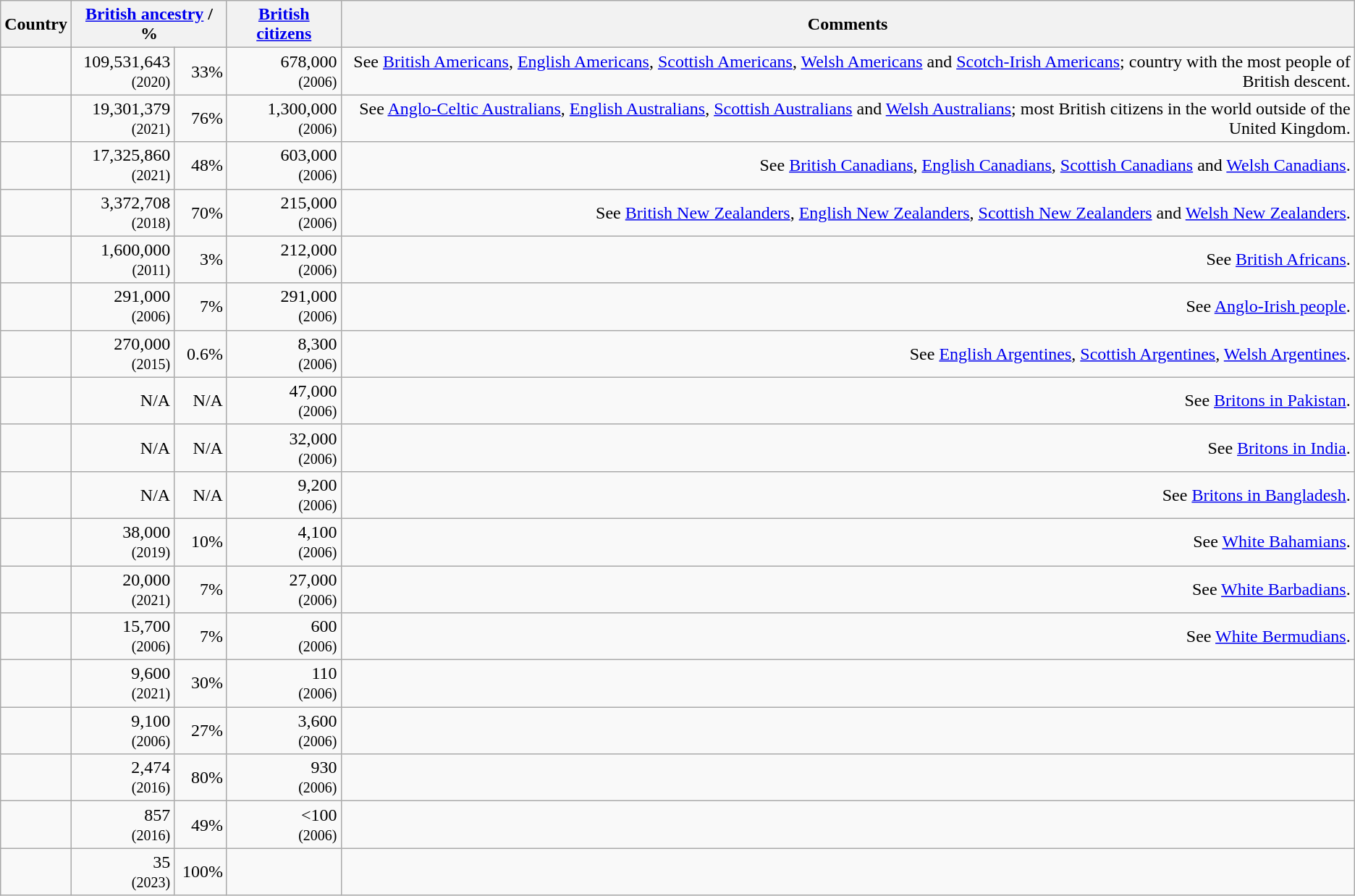<table class="wikitable sortable" style="text-align:right">
<tr>
<th>Country</th>
<th data-sort-type="number"colspan="2"><a href='#'>British ancestry</a> / %</th>
<th data-sort-type="number"><a href='#'>British citizens</a></th>
<th>Comments</th>
</tr>
<tr>
<td></td>
<td>109,531,643<br><small>(2020)</small></td>
<td>33%</td>
<td>678,000<br><small>(2006)</small></td>
<td>See <a href='#'>British Americans</a>, <a href='#'>English Americans</a>, <a href='#'>Scottish Americans</a>, <a href='#'>Welsh Americans</a> and <a href='#'>Scotch-Irish Americans</a>; country with the most people of British descent.</td>
</tr>
<tr>
<td></td>
<td>19,301,379<br><small>(2021)</small></td>
<td>76%</td>
<td>1,300,000<br><small>(2006)</small></td>
<td>See <a href='#'>Anglo-Celtic Australians</a>, <a href='#'>English Australians</a>, <a href='#'>Scottish Australians</a> and <a href='#'>Welsh Australians</a>; most British citizens in the world outside of the United Kingdom.</td>
</tr>
<tr>
<td></td>
<td>17,325,860<br><small>(2021)</small></td>
<td>48%</td>
<td>603,000<br><small>(2006)</small></td>
<td>See <a href='#'>British Canadians</a>, <a href='#'>English Canadians</a>, <a href='#'>Scottish Canadians</a> and <a href='#'>Welsh Canadians</a>.</td>
</tr>
<tr>
<td></td>
<td>3,372,708<br><small>(2018)</small></td>
<td>70%</td>
<td>215,000<br><small>(2006)</small></td>
<td>See <a href='#'>British New Zealanders</a>, <a href='#'>English New Zealanders</a>, <a href='#'>Scottish New Zealanders</a> and <a href='#'>Welsh New Zealanders</a>.</td>
</tr>
<tr>
<td></td>
<td>1,600,000<br><small>(2011)</small></td>
<td>3%</td>
<td>212,000<br><small>(2006)</small></td>
<td>See <a href='#'>British Africans</a>.</td>
</tr>
<tr>
<td></td>
<td>291,000<br><small>(2006)</small></td>
<td>7%</td>
<td>291,000<br><small>(2006)</small></td>
<td>See <a href='#'>Anglo-Irish people</a>.</td>
</tr>
<tr>
<td></td>
<td>270,000<br><small>(2015)</small></td>
<td>0.6%</td>
<td>8,300<br><small>(2006)</small></td>
<td>See <a href='#'>English Argentines</a>, <a href='#'>Scottish Argentines</a>, <a href='#'>Welsh Argentines</a>.</td>
</tr>
<tr>
<td></td>
<td>N/A</td>
<td>N/A</td>
<td>47,000<br><small>(2006)</small></td>
<td>See <a href='#'>Britons in Pakistan</a>.</td>
</tr>
<tr>
<td></td>
<td>N/A</td>
<td>N/A</td>
<td>32,000<br><small>(2006)</small></td>
<td>See <a href='#'>Britons in India</a>.</td>
</tr>
<tr>
<td></td>
<td>N/A</td>
<td>N/A</td>
<td>9,200<br><small>(2006)</small></td>
<td>See <a href='#'>Britons in Bangladesh</a>.</td>
</tr>
<tr>
<td></td>
<td>38,000<br><small>(2019)</small></td>
<td>10%</td>
<td>4,100<br><small>(2006)</small></td>
<td>See <a href='#'>White Bahamians</a>.</td>
</tr>
<tr>
<td></td>
<td>20,000<br><small>(2021)</small></td>
<td>7%</td>
<td>27,000<br><small>(2006)</small></td>
<td>See <a href='#'>White Barbadians</a>.</td>
</tr>
<tr>
<td></td>
<td>15,700<br><small>(2006)</small></td>
<td>7%</td>
<td>600<br><small>(2006)</small></td>
<td>See <a href='#'>White Bermudians</a>.</td>
</tr>
<tr>
<td></td>
<td>9,600<br><small>(2021)</small></td>
<td>30%</td>
<td>110<br><small>(2006)</small></td>
<td></td>
</tr>
<tr>
<td></td>
<td>9,100<br><small>(2006)</small></td>
<td>27%</td>
<td>3,600<br><small>(2006)</small></td>
<td></td>
</tr>
<tr>
<td></td>
<td>2,474<br><small>(2016)</small></td>
<td>80%</td>
<td>930<br><small>(2006)</small></td>
<td></td>
</tr>
<tr>
<td></td>
<td>857<br><small>(2016)</small></td>
<td>49%</td>
<td><100<br><small>(2006)</small></td>
<td></td>
</tr>
<tr>
<td></td>
<td>35<br><small>(2023)</small></td>
<td>100%</td>
<td></td>
<td></td>
</tr>
</table>
